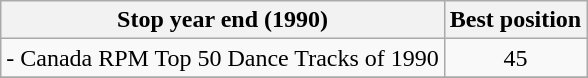<table Class = "wikitable sortable" border = "1">
<tr>
<th>Stop year end (1990)</th>
<th>Best position</th>
</tr>
<tr>
<td Align = "left"> - Canada RPM Top 50 Dance Tracks of 1990</td>
<td Align = "center">45</td>
</tr>
<tr>
</tr>
</table>
